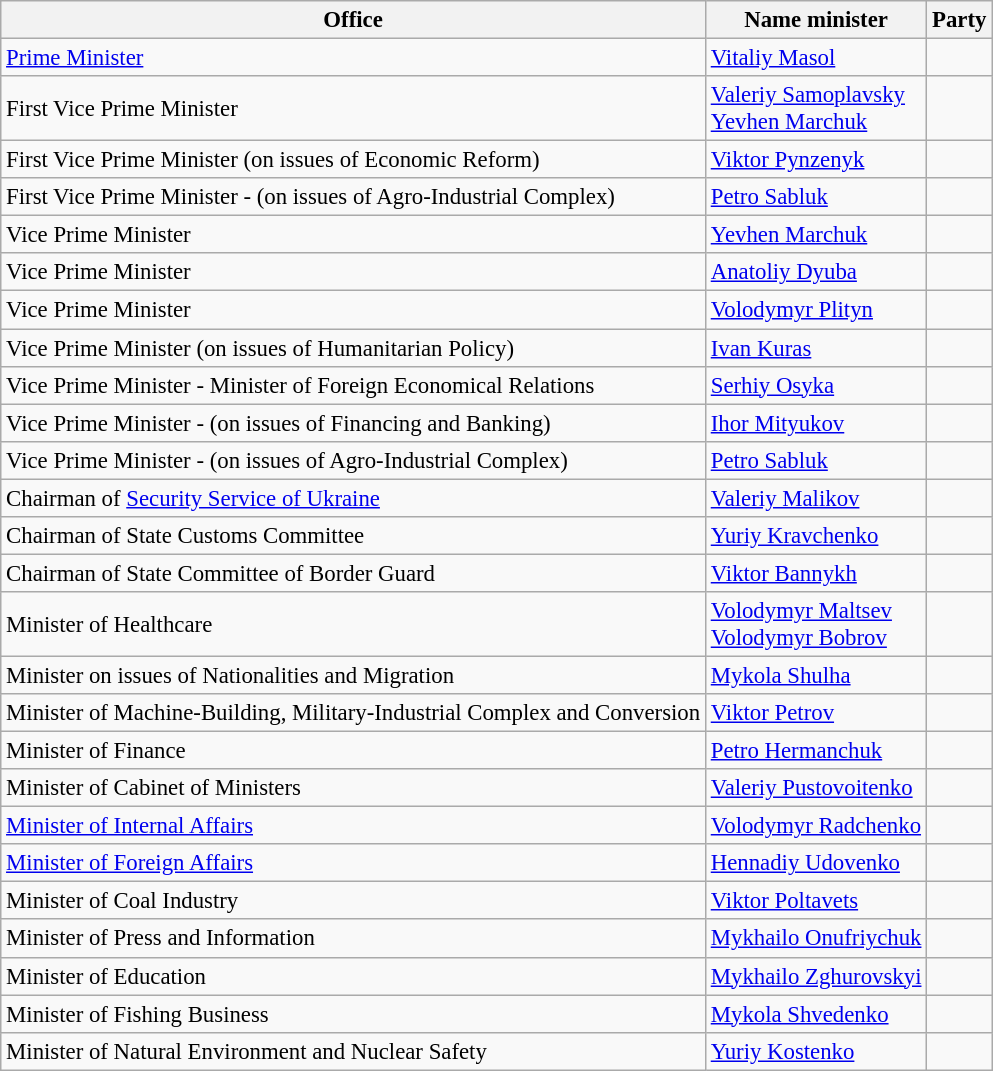<table class="wikitable" style="font-size: 95%;">
<tr>
<th>Office</th>
<th>Name minister</th>
<th>Party</th>
</tr>
<tr>
<td><a href='#'>Prime Minister</a></td>
<td><a href='#'>Vitaliy Masol</a></td>
<td></td>
</tr>
<tr>
<td>First Vice Prime Minister</td>
<td><a href='#'>Valeriy Samoplavsky</a><br><a href='#'>Yevhen Marchuk</a></td>
<td></td>
</tr>
<tr>
<td>First Vice Prime Minister (on issues of Economic Reform)</td>
<td><a href='#'>Viktor Pynzenyk</a></td>
<td></td>
</tr>
<tr>
<td>First Vice Prime Minister - (on issues of Agro-Industrial Complex)</td>
<td><a href='#'>Petro Sabluk</a></td>
<td></td>
</tr>
<tr>
<td>Vice Prime Minister</td>
<td><a href='#'>Yevhen Marchuk</a></td>
<td></td>
</tr>
<tr>
<td>Vice Prime Minister</td>
<td><a href='#'>Anatoliy Dyuba</a></td>
<td></td>
</tr>
<tr>
<td>Vice Prime Minister</td>
<td><a href='#'>Volodymyr Plityn</a></td>
<td></td>
</tr>
<tr>
<td>Vice Prime Minister (on issues of Humanitarian Policy)</td>
<td><a href='#'>Ivan Kuras</a></td>
<td></td>
</tr>
<tr>
<td>Vice Prime Minister - Minister of Foreign Economical Relations</td>
<td><a href='#'>Serhiy Osyka</a></td>
<td></td>
</tr>
<tr>
<td>Vice Prime Minister - (on issues of Financing and Banking)</td>
<td><a href='#'>Ihor Mityukov</a></td>
<td></td>
</tr>
<tr>
<td>Vice Prime Minister - (on issues of Agro-Industrial Complex)</td>
<td><a href='#'>Petro Sabluk</a></td>
<td></td>
</tr>
<tr>
<td>Chairman of <a href='#'>Security Service of Ukraine</a></td>
<td><a href='#'>Valeriy Malikov</a></td>
<td></td>
</tr>
<tr>
<td>Chairman of State Customs Committee</td>
<td><a href='#'>Yuriy Kravchenko</a></td>
<td></td>
</tr>
<tr>
<td>Chairman of State Committee of Border Guard</td>
<td><a href='#'>Viktor Bannykh</a></td>
<td></td>
</tr>
<tr>
<td>Minister of Healthcare</td>
<td><a href='#'>Volodymyr Maltsev</a><br><a href='#'>Volodymyr Bobrov</a></td>
<td></td>
</tr>
<tr>
<td>Minister on issues of Nationalities and Migration</td>
<td><a href='#'>Mykola Shulha</a></td>
<td></td>
</tr>
<tr>
<td>Minister of Machine-Building, Military-Industrial Complex and Conversion</td>
<td><a href='#'>Viktor Petrov</a></td>
<td></td>
</tr>
<tr>
<td>Minister of Finance</td>
<td><a href='#'>Petro Hermanchuk</a></td>
<td></td>
</tr>
<tr>
<td>Minister of Cabinet of Ministers</td>
<td><a href='#'>Valeriy Pustovoitenko</a></td>
<td></td>
</tr>
<tr>
<td><a href='#'>Minister of Internal Affairs</a></td>
<td><a href='#'>Volodymyr Radchenko</a></td>
<td></td>
</tr>
<tr>
<td><a href='#'>Minister of Foreign Affairs</a></td>
<td><a href='#'>Hennadiy Udovenko</a></td>
<td></td>
</tr>
<tr>
<td>Minister of Coal Industry</td>
<td><a href='#'>Viktor Poltavets</a></td>
<td></td>
</tr>
<tr>
<td>Minister of Press and Information</td>
<td><a href='#'>Mykhailo Onufriychuk</a></td>
<td></td>
</tr>
<tr>
<td>Minister of Education</td>
<td><a href='#'>Mykhailo Zghurovskyi</a></td>
<td></td>
</tr>
<tr>
<td>Minister of Fishing Business</td>
<td><a href='#'>Mykola Shvedenko</a></td>
<td></td>
</tr>
<tr>
<td>Minister of Natural Environment and Nuclear Safety</td>
<td><a href='#'>Yuriy Kostenko</a></td>
<td></td>
</tr>
</table>
